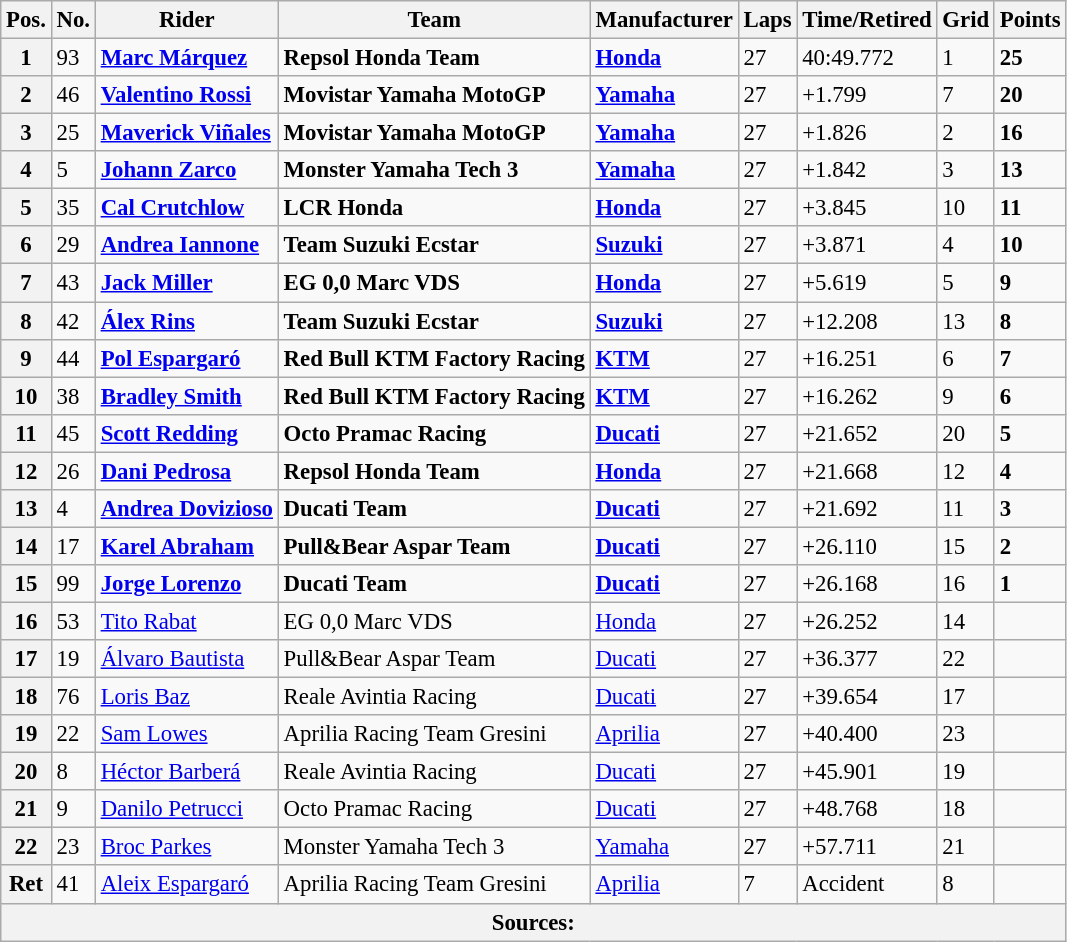<table class="wikitable" style="font-size: 95%;">
<tr>
<th>Pos.</th>
<th>No.</th>
<th>Rider</th>
<th>Team</th>
<th>Manufacturer</th>
<th>Laps</th>
<th>Time/Retired</th>
<th>Grid</th>
<th>Points</th>
</tr>
<tr>
<th>1</th>
<td>93</td>
<td> <strong><a href='#'>Marc Márquez</a></strong></td>
<td><strong>Repsol Honda Team</strong></td>
<td><strong><a href='#'>Honda</a></strong></td>
<td>27</td>
<td>40:49.772</td>
<td>1</td>
<td><strong>25</strong></td>
</tr>
<tr>
<th>2</th>
<td>46</td>
<td> <strong><a href='#'>Valentino Rossi</a></strong></td>
<td><strong>Movistar Yamaha MotoGP</strong></td>
<td><strong><a href='#'>Yamaha</a></strong></td>
<td>27</td>
<td>+1.799</td>
<td>7</td>
<td><strong>20</strong></td>
</tr>
<tr>
<th>3</th>
<td>25</td>
<td> <strong><a href='#'>Maverick Viñales</a></strong></td>
<td><strong>Movistar Yamaha MotoGP</strong></td>
<td><strong><a href='#'>Yamaha</a></strong></td>
<td>27</td>
<td>+1.826</td>
<td>2</td>
<td><strong>16</strong></td>
</tr>
<tr>
<th>4</th>
<td>5</td>
<td> <strong><a href='#'>Johann Zarco</a></strong></td>
<td><strong>Monster Yamaha Tech 3</strong></td>
<td><strong><a href='#'>Yamaha</a></strong></td>
<td>27</td>
<td>+1.842</td>
<td>3</td>
<td><strong>13</strong></td>
</tr>
<tr>
<th>5</th>
<td>35</td>
<td> <strong><a href='#'>Cal Crutchlow</a></strong></td>
<td><strong>LCR Honda</strong></td>
<td><strong><a href='#'>Honda</a></strong></td>
<td>27</td>
<td>+3.845</td>
<td>10</td>
<td><strong>11</strong></td>
</tr>
<tr>
<th>6</th>
<td>29</td>
<td> <strong><a href='#'>Andrea Iannone</a></strong></td>
<td><strong>Team Suzuki Ecstar</strong></td>
<td><strong><a href='#'>Suzuki</a></strong></td>
<td>27</td>
<td>+3.871</td>
<td>4</td>
<td><strong>10</strong></td>
</tr>
<tr>
<th>7</th>
<td>43</td>
<td> <strong><a href='#'>Jack Miller</a></strong></td>
<td><strong>EG 0,0 Marc VDS</strong></td>
<td><strong><a href='#'>Honda</a></strong></td>
<td>27</td>
<td>+5.619</td>
<td>5</td>
<td><strong>9</strong></td>
</tr>
<tr>
<th>8</th>
<td>42</td>
<td> <strong><a href='#'>Álex Rins</a></strong></td>
<td><strong>Team Suzuki Ecstar</strong></td>
<td><strong><a href='#'>Suzuki</a></strong></td>
<td>27</td>
<td>+12.208</td>
<td>13</td>
<td><strong>8</strong></td>
</tr>
<tr>
<th>9</th>
<td>44</td>
<td> <strong><a href='#'>Pol Espargaró</a></strong></td>
<td><strong>Red Bull KTM Factory Racing</strong></td>
<td><strong><a href='#'>KTM</a></strong></td>
<td>27</td>
<td>+16.251</td>
<td>6</td>
<td><strong>7</strong></td>
</tr>
<tr>
<th>10</th>
<td>38</td>
<td> <strong><a href='#'>Bradley Smith</a></strong></td>
<td><strong>Red Bull KTM Factory Racing</strong></td>
<td><strong><a href='#'>KTM</a></strong></td>
<td>27</td>
<td>+16.262</td>
<td>9</td>
<td><strong>6</strong></td>
</tr>
<tr>
<th>11</th>
<td>45</td>
<td> <strong><a href='#'>Scott Redding</a></strong></td>
<td><strong>Octo Pramac Racing</strong></td>
<td><strong><a href='#'>Ducati</a></strong></td>
<td>27</td>
<td>+21.652</td>
<td>20</td>
<td><strong>5</strong></td>
</tr>
<tr>
<th>12</th>
<td>26</td>
<td> <strong><a href='#'>Dani Pedrosa</a></strong></td>
<td><strong>Repsol Honda Team</strong></td>
<td><strong><a href='#'>Honda</a></strong></td>
<td>27</td>
<td>+21.668</td>
<td>12</td>
<td><strong>4</strong></td>
</tr>
<tr>
<th>13</th>
<td>4</td>
<td> <strong><a href='#'>Andrea Dovizioso</a></strong></td>
<td><strong>Ducati Team</strong></td>
<td><strong><a href='#'>Ducati</a></strong></td>
<td>27</td>
<td>+21.692</td>
<td>11</td>
<td><strong>3</strong></td>
</tr>
<tr>
<th>14</th>
<td>17</td>
<td> <strong><a href='#'>Karel Abraham</a></strong></td>
<td><strong>Pull&Bear Aspar Team</strong></td>
<td><strong><a href='#'>Ducati</a></strong></td>
<td>27</td>
<td>+26.110</td>
<td>15</td>
<td><strong>2</strong></td>
</tr>
<tr>
<th>15</th>
<td>99</td>
<td> <strong><a href='#'>Jorge Lorenzo</a></strong></td>
<td><strong>Ducati Team</strong></td>
<td><strong><a href='#'>Ducati</a></strong></td>
<td>27</td>
<td>+26.168</td>
<td>16</td>
<td><strong>1</strong></td>
</tr>
<tr>
<th>16</th>
<td>53</td>
<td> <a href='#'>Tito Rabat</a></td>
<td>EG 0,0 Marc VDS</td>
<td><a href='#'>Honda</a></td>
<td>27</td>
<td>+26.252</td>
<td>14</td>
<td></td>
</tr>
<tr>
<th>17</th>
<td>19</td>
<td> <a href='#'>Álvaro Bautista</a></td>
<td>Pull&Bear Aspar Team</td>
<td><a href='#'>Ducati</a></td>
<td>27</td>
<td>+36.377</td>
<td>22</td>
<td></td>
</tr>
<tr>
<th>18</th>
<td>76</td>
<td> <a href='#'>Loris Baz</a></td>
<td>Reale Avintia Racing</td>
<td><a href='#'>Ducati</a></td>
<td>27</td>
<td>+39.654</td>
<td>17</td>
<td></td>
</tr>
<tr>
<th>19</th>
<td>22</td>
<td> <a href='#'>Sam Lowes</a></td>
<td>Aprilia Racing Team Gresini</td>
<td><a href='#'>Aprilia</a></td>
<td>27</td>
<td>+40.400</td>
<td>23</td>
<td></td>
</tr>
<tr>
<th>20</th>
<td>8</td>
<td> <a href='#'>Héctor Barberá</a></td>
<td>Reale Avintia Racing</td>
<td><a href='#'>Ducati</a></td>
<td>27</td>
<td>+45.901</td>
<td>19</td>
<td></td>
</tr>
<tr>
<th>21</th>
<td>9</td>
<td> <a href='#'>Danilo Petrucci</a></td>
<td>Octo Pramac Racing</td>
<td><a href='#'>Ducati</a></td>
<td>27</td>
<td>+48.768</td>
<td>18</td>
<td></td>
</tr>
<tr>
<th>22</th>
<td>23</td>
<td> <a href='#'>Broc Parkes</a></td>
<td>Monster Yamaha Tech 3</td>
<td><a href='#'>Yamaha</a></td>
<td>27</td>
<td>+57.711</td>
<td>21</td>
<td></td>
</tr>
<tr>
<th>Ret</th>
<td>41</td>
<td> <a href='#'>Aleix Espargaró</a></td>
<td>Aprilia Racing Team Gresini</td>
<td><a href='#'>Aprilia</a></td>
<td>7</td>
<td>Accident</td>
<td>8</td>
<td></td>
</tr>
<tr>
<th colspan=9>Sources:</th>
</tr>
</table>
